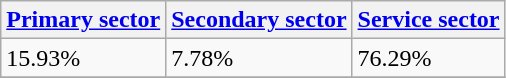<table class="wikitable" border="1">
<tr>
<th><a href='#'>Primary sector</a></th>
<th><a href='#'>Secondary sector</a></th>
<th><a href='#'>Service sector</a></th>
</tr>
<tr>
<td>15.93%</td>
<td>7.78%</td>
<td>76.29%</td>
</tr>
<tr>
</tr>
</table>
